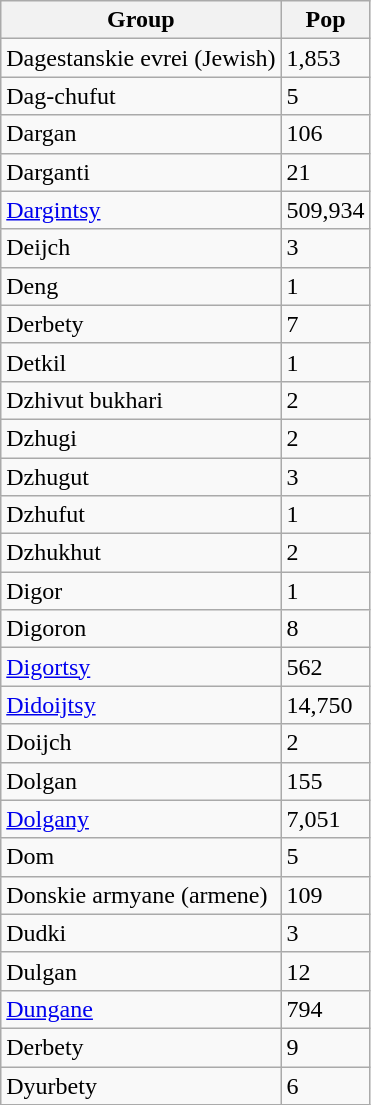<table class = "wikitable sortable">
<tr>
<th>Group</th>
<th>Pop</th>
</tr>
<tr>
<td>Dagestanskie evrei (Jewish)</td>
<td>1,853</td>
</tr>
<tr>
<td>Dag-chufut</td>
<td>5</td>
</tr>
<tr>
<td>Dargan</td>
<td>106</td>
</tr>
<tr>
<td>Darganti</td>
<td>21</td>
</tr>
<tr>
<td><a href='#'>Dargintsy</a></td>
<td>509,934</td>
</tr>
<tr>
<td>Deijch</td>
<td>3</td>
</tr>
<tr>
<td>Deng</td>
<td>1</td>
</tr>
<tr>
<td>Derbety</td>
<td>7</td>
</tr>
<tr>
<td>Detkil</td>
<td>1</td>
</tr>
<tr>
<td>Dzhivut bukhari</td>
<td>2</td>
</tr>
<tr>
<td>Dzhugi</td>
<td>2</td>
</tr>
<tr>
<td>Dzhugut</td>
<td>3</td>
</tr>
<tr>
<td>Dzhufut</td>
<td>1</td>
</tr>
<tr>
<td>Dzhukhut</td>
<td>2</td>
</tr>
<tr>
<td>Digor</td>
<td>1</td>
</tr>
<tr>
<td>Digoron</td>
<td>8</td>
</tr>
<tr>
<td><a href='#'>Digortsy</a></td>
<td>562</td>
</tr>
<tr>
<td><a href='#'>Didoijtsy</a></td>
<td>14,750</td>
</tr>
<tr>
<td>Doijch</td>
<td>2</td>
</tr>
<tr>
<td>Dolgan</td>
<td>155</td>
</tr>
<tr>
<td><a href='#'>Dolgany</a></td>
<td>7,051</td>
</tr>
<tr>
<td>Dom</td>
<td>5</td>
</tr>
<tr>
<td>Donskie armyane (armene)</td>
<td>109</td>
</tr>
<tr>
<td>Dudki</td>
<td>3</td>
</tr>
<tr>
<td>Dulgan</td>
<td>12</td>
</tr>
<tr>
<td><a href='#'>Dungane</a></td>
<td>794</td>
</tr>
<tr>
<td>Derbety</td>
<td>9</td>
</tr>
<tr>
<td>Dyurbety</td>
<td>6</td>
</tr>
</table>
